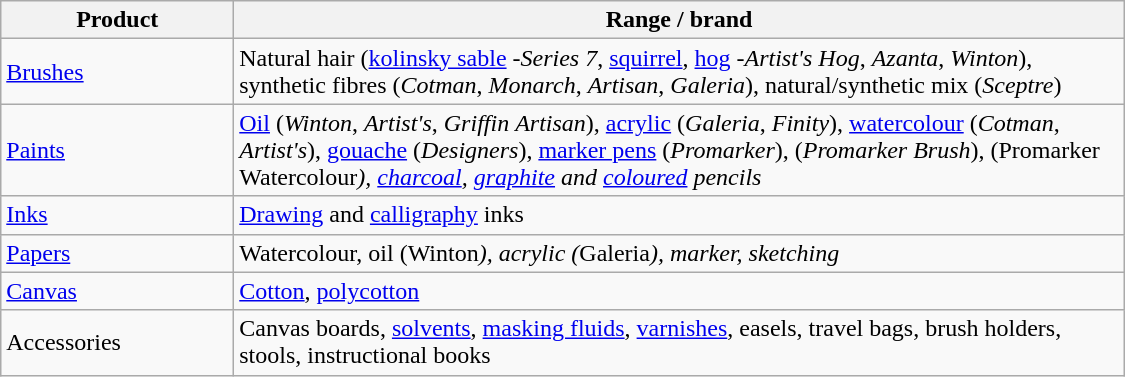<table class="wikitable sortable" width=750px>
<tr>
<th width=150px>Product</th>
<th width=600px>Range / brand</th>
</tr>
<tr>
<td><a href='#'>Brushes</a></td>
<td>Natural hair (<a href='#'>kolinsky sable</a> -<em>Series 7</em>, <a href='#'>squirrel</a>, <a href='#'>hog</a> -<em>Artist's Hog</em>, <em>Azanta</em>, <em>Winton</em>), synthetic fibres (<em>Cotman</em>, <em>Monarch</em>, <em>Artisan</em>, <em>Galeria</em>), natural/synthetic mix (<em>Sceptre</em>)</td>
</tr>
<tr>
<td><a href='#'>Paints</a></td>
<td><a href='#'>Oil</a> (<em>Winton</em>, <em>Artist's</em>, <em>Griffin</em> <em>Artisan</em>), <a href='#'>acrylic</a> (<em>Galeria</em>, <em>Finity</em>), <a href='#'>watercolour</a> (<em>Cotman</em>, <em>Artist's</em>), <a href='#'>gouache</a> (<em>Designers</em>), <a href='#'>marker pens</a> (<em>Promarker</em>), (<em>Promarker Brush</em>), (Promarker Watercolour<em>), <a href='#'>charcoal</a>, <a href='#'>graphite</a> and <a href='#'>coloured</a> pencils</td>
</tr>
<tr>
<td><a href='#'>Inks</a></td>
<td><a href='#'>Drawing</a> and <a href='#'>calligraphy</a> inks</td>
</tr>
<tr>
<td><a href='#'>Papers</a></td>
<td>Watercolour, oil (</em>Winton<em>), acrylic (</em>Galeria<em>), marker, sketching</td>
</tr>
<tr>
<td><a href='#'>Canvas</a></td>
<td><a href='#'>Cotton</a>, <a href='#'>polycotton</a></td>
</tr>
<tr>
<td>Accessories</td>
<td>Canvas boards, <a href='#'>solvents</a>, <a href='#'>masking fluids</a>, <a href='#'>varnishes</a>, easels, travel bags, brush holders, stools, instructional books</td>
</tr>
</table>
